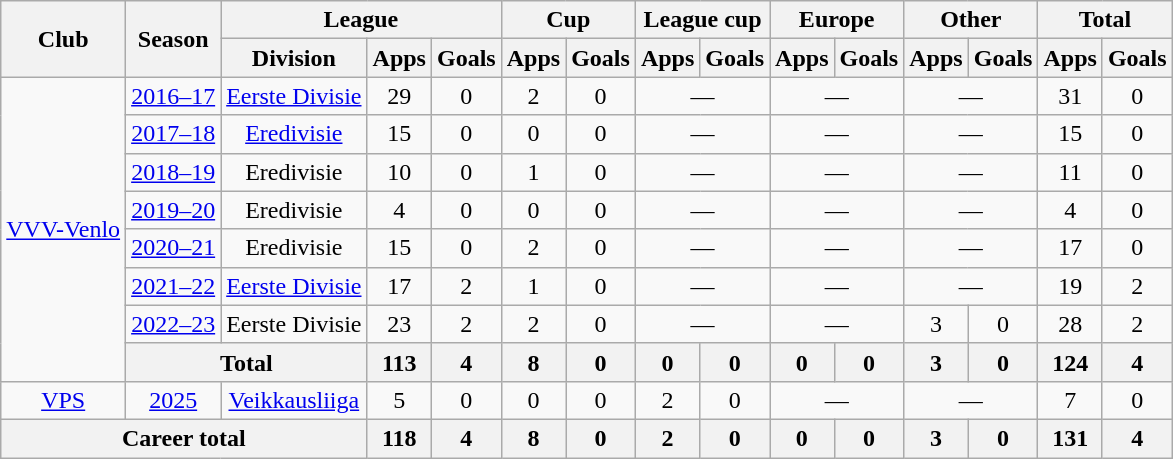<table class="wikitable" style="text-align:center">
<tr>
<th rowspan="2">Club</th>
<th rowspan="2">Season</th>
<th colspan="3">League</th>
<th colspan="2">Cup</th>
<th colspan="2">League cup</th>
<th colspan="2">Europe</th>
<th colspan="2">Other</th>
<th colspan="2">Total</th>
</tr>
<tr>
<th>Division</th>
<th>Apps</th>
<th>Goals</th>
<th>Apps</th>
<th>Goals</th>
<th>Apps</th>
<th>Goals</th>
<th>Apps</th>
<th>Goals</th>
<th>Apps</th>
<th>Goals</th>
<th>Apps</th>
<th>Goals</th>
</tr>
<tr>
<td rowspan="8"><a href='#'>VVV-Venlo</a></td>
<td><a href='#'>2016–17</a></td>
<td><a href='#'>Eerste Divisie</a></td>
<td>29</td>
<td>0</td>
<td>2</td>
<td>0</td>
<td colspan="2">—</td>
<td colspan="2">—</td>
<td colspan="2">—</td>
<td>31</td>
<td>0</td>
</tr>
<tr>
<td><a href='#'>2017–18</a></td>
<td><a href='#'>Eredivisie</a></td>
<td>15</td>
<td>0</td>
<td>0</td>
<td>0</td>
<td colspan="2">—</td>
<td colspan="2">—</td>
<td colspan="2">—</td>
<td>15</td>
<td>0</td>
</tr>
<tr>
<td><a href='#'>2018–19</a></td>
<td>Eredivisie</td>
<td>10</td>
<td>0</td>
<td>1</td>
<td>0</td>
<td colspan="2">—</td>
<td colspan="2">—</td>
<td colspan="2">—</td>
<td>11</td>
<td>0</td>
</tr>
<tr>
<td><a href='#'>2019–20</a></td>
<td>Eredivisie</td>
<td>4</td>
<td>0</td>
<td>0</td>
<td>0</td>
<td colspan="2">—</td>
<td colspan="2">—</td>
<td colspan="2">—</td>
<td>4</td>
<td>0</td>
</tr>
<tr>
<td><a href='#'>2020–21</a></td>
<td>Eredivisie</td>
<td>15</td>
<td>0</td>
<td>2</td>
<td>0</td>
<td colspan="2">—</td>
<td colspan="2">—</td>
<td colspan="2">—</td>
<td>17</td>
<td>0</td>
</tr>
<tr>
<td><a href='#'>2021–22</a></td>
<td><a href='#'>Eerste Divisie</a></td>
<td>17</td>
<td>2</td>
<td>1</td>
<td>0</td>
<td colspan="2">—</td>
<td colspan="2">—</td>
<td colspan="2">—</td>
<td>19</td>
<td>2</td>
</tr>
<tr>
<td><a href='#'>2022–23</a></td>
<td>Eerste Divisie</td>
<td>23</td>
<td>2</td>
<td>2</td>
<td>0</td>
<td colspan="2">—</td>
<td colspan="2">—</td>
<td>3</td>
<td>0</td>
<td>28</td>
<td>2</td>
</tr>
<tr>
<th colspan=2>Total</th>
<th>113</th>
<th>4</th>
<th>8</th>
<th>0</th>
<th>0</th>
<th>0</th>
<th>0</th>
<th>0</th>
<th>3</th>
<th>0</th>
<th>124</th>
<th>4</th>
</tr>
<tr>
<td><a href='#'>VPS</a></td>
<td><a href='#'>2025</a></td>
<td><a href='#'>Veikkausliiga</a></td>
<td>5</td>
<td>0</td>
<td>0</td>
<td>0</td>
<td>2</td>
<td>0</td>
<td colspan="2">—</td>
<td colspan="2">—</td>
<td>7</td>
<td>0</td>
</tr>
<tr>
<th colspan="3">Career total</th>
<th>118</th>
<th>4</th>
<th>8</th>
<th>0</th>
<th>2</th>
<th>0</th>
<th>0</th>
<th>0</th>
<th>3</th>
<th>0</th>
<th>131</th>
<th>4</th>
</tr>
</table>
